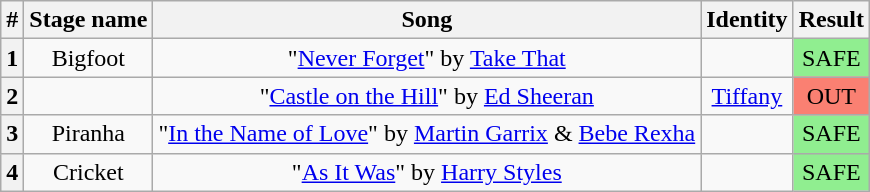<table class="wikitable plainrowheaders" style="text-align: center;">
<tr>
<th>#</th>
<th>Stage name</th>
<th>Song</th>
<th>Identity</th>
<th>Result</th>
</tr>
<tr>
<th>1</th>
<td>Bigfoot</td>
<td>"<a href='#'>Never Forget</a>" by <a href='#'>Take That</a></td>
<td></td>
<td bgcolor="lightgreen">SAFE</td>
</tr>
<tr>
<th>2</th>
<td></td>
<td>"<a href='#'>Castle on the Hill</a>" by <a href='#'>Ed Sheeran</a></td>
<td><a href='#'>Tiffany</a></td>
<td bgcolor="salmon">OUT</td>
</tr>
<tr>
<th>3</th>
<td>Piranha</td>
<td>"<a href='#'>In the Name of Love</a>" by <a href='#'>Martin Garrix</a> & <a href='#'>Bebe Rexha</a></td>
<td></td>
<td bgcolor="lightgreen">SAFE</td>
</tr>
<tr>
<th>4</th>
<td>Cricket</td>
<td>"<a href='#'>As It Was</a>" by <a href='#'>Harry Styles</a></td>
<td></td>
<td bgcolor="lightgreen">SAFE</td>
</tr>
</table>
